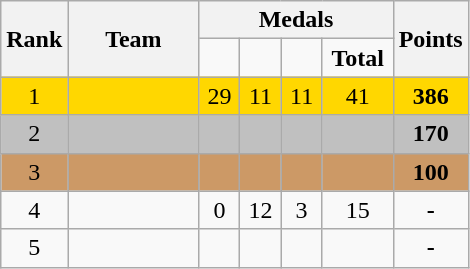<table class="wikitable">
<tr>
<th rowspan=2>Rank</th>
<th width=80px rowspan=2>Team</th>
<th colspan=4>Medals</th>
<th rowspan=2>Points</th>
</tr>
<tr>
<td width=20px align=center></td>
<td width=20px align=center></td>
<td width=20px align=center></td>
<td width=40px align=center><strong>Total</strong></td>
</tr>
<tr bgcolor="gold">
<td align=center>1</td>
<td></td>
<td align=center>29</td>
<td align=center>11</td>
<td align=center>11</td>
<td align=center>41</td>
<td align=center><strong>386</strong></td>
</tr>
<tr bgcolor="silver">
<td align=center>2</td>
<td><strong></strong></td>
<td align=center></td>
<td align=center></td>
<td align=center></td>
<td align=center></td>
<td align=center><strong>170</strong></td>
</tr>
<tr bgcolor="CC9966">
<td align=center>3</td>
<td></td>
<td align=center></td>
<td align=center></td>
<td align=center></td>
<td align=center></td>
<td align=center><strong>100</strong></td>
</tr>
<tr>
<td align=center>4</td>
<td></td>
<td align=center>0</td>
<td align=center>12</td>
<td align=center>3</td>
<td align=center>15</td>
<td align=center><strong>-</strong></td>
</tr>
<tr>
<td align=center>5</td>
<td></td>
<td align=center></td>
<td align=center></td>
<td align=center></td>
<td align=center></td>
<td align=center><strong>-</strong></td>
</tr>
</table>
